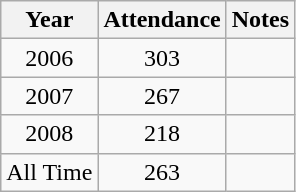<table class="wikitable">
<tr>
<th>Year</th>
<th>Attendance</th>
<th>Notes</th>
</tr>
<tr>
<td align="center">2006</td>
<td align="center">303</td>
<td align="center"></td>
</tr>
<tr>
<td align="center">2007</td>
<td align="center">267</td>
<td align="center"></td>
</tr>
<tr>
<td align="center">2008</td>
<td align="center">218</td>
<td align="center"></td>
</tr>
<tr>
<td align="center">All Time</td>
<td align="center">263</td>
<td align="center"></td>
</tr>
</table>
